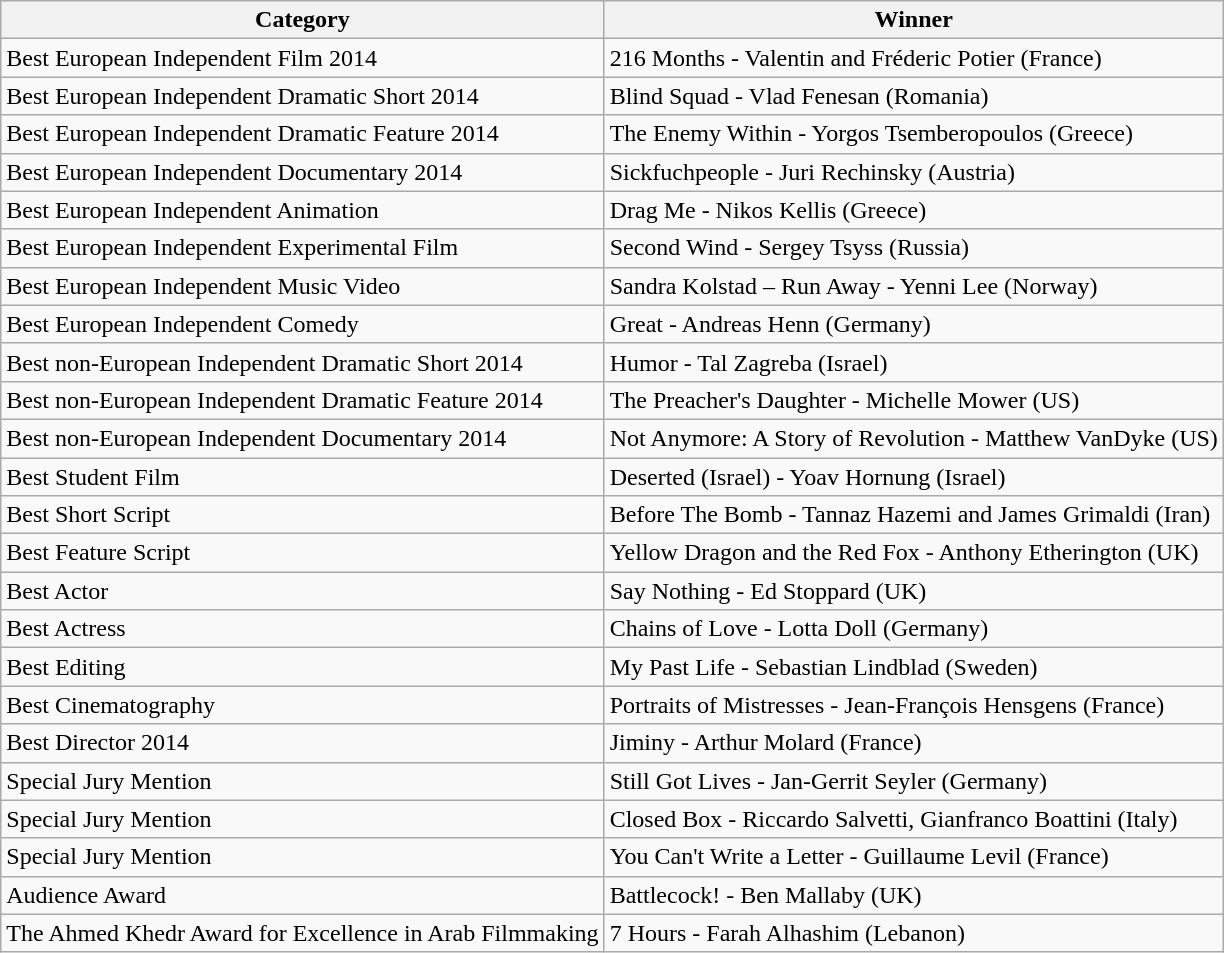<table class="wikitable sortable">
<tr>
<th>Category</th>
<th>Winner</th>
</tr>
<tr>
<td>Best European Independent Film 2014</td>
<td>216 Months - Valentin and Fréderic Potier (France)</td>
</tr>
<tr>
<td>Best European Independent Dramatic Short 2014</td>
<td>Blind Squad - Vlad Fenesan (Romania)</td>
</tr>
<tr>
<td>Best European Independent Dramatic Feature 2014</td>
<td>The Enemy Within - Yorgos Tsemberopoulos (Greece)</td>
</tr>
<tr>
<td>Best European Independent Documentary 2014</td>
<td>Sickfuchpeople - Juri Rechinsky (Austria)</td>
</tr>
<tr>
<td>Best European Independent Animation</td>
<td>Drag Me - Nikos Kellis (Greece)</td>
</tr>
<tr>
<td>Best European Independent Experimental Film</td>
<td>Second Wind - Sergey Tsyss (Russia)</td>
</tr>
<tr>
<td>Best European Independent Music Video</td>
<td>Sandra Kolstad – Run Away - Yenni Lee (Norway)</td>
</tr>
<tr>
<td>Best European Independent Comedy</td>
<td>Great - Andreas Henn (Germany)</td>
</tr>
<tr>
<td>Best non-European Independent Dramatic Short 2014</td>
<td>Humor - Tal Zagreba (Israel)</td>
</tr>
<tr>
<td>Best non-European Independent Dramatic Feature 2014</td>
<td>The Preacher's Daughter - Michelle Mower (US)</td>
</tr>
<tr>
<td>Best non-European Independent Documentary 2014</td>
<td>Not Anymore: A Story of Revolution - Matthew VanDyke (US)</td>
</tr>
<tr>
<td>Best Student Film</td>
<td>Deserted (Israel) - Yoav Hornung (Israel)</td>
</tr>
<tr>
<td>Best Short Script</td>
<td>Before The Bomb - Tannaz Hazemi and James Grimaldi (Iran)</td>
</tr>
<tr>
<td>Best Feature Script</td>
<td>Yellow Dragon and the Red Fox - Anthony Etherington (UK)</td>
</tr>
<tr>
<td>Best Actor</td>
<td>Say Nothing - Ed Stoppard (UK)</td>
</tr>
<tr>
<td>Best Actress</td>
<td>Chains of Love - Lotta Doll (Germany)</td>
</tr>
<tr>
<td>Best Editing</td>
<td>My Past Life - Sebastian Lindblad (Sweden)</td>
</tr>
<tr>
<td>Best Cinematography</td>
<td>Portraits of Mistresses - Jean-François Hensgens (France)</td>
</tr>
<tr>
<td>Best Director 2014</td>
<td>Jiminy - Arthur Molard (France)</td>
</tr>
<tr>
<td>Special Jury Mention</td>
<td>Still Got Lives - Jan-Gerrit Seyler (Germany)</td>
</tr>
<tr>
<td>Special Jury Mention</td>
<td>Closed Box - Riccardo Salvetti, Gianfranco Boattini (Italy)</td>
</tr>
<tr>
<td>Special Jury Mention</td>
<td>You Can't Write a Letter  - Guillaume Levil (France)</td>
</tr>
<tr>
<td>Audience Award</td>
<td>Battlecock! - Ben Mallaby (UK)</td>
</tr>
<tr>
<td>The Ahmed Khedr Award for Excellence in Arab Filmmaking</td>
<td>7 Hours - Farah Alhashim (Lebanon)</td>
</tr>
</table>
